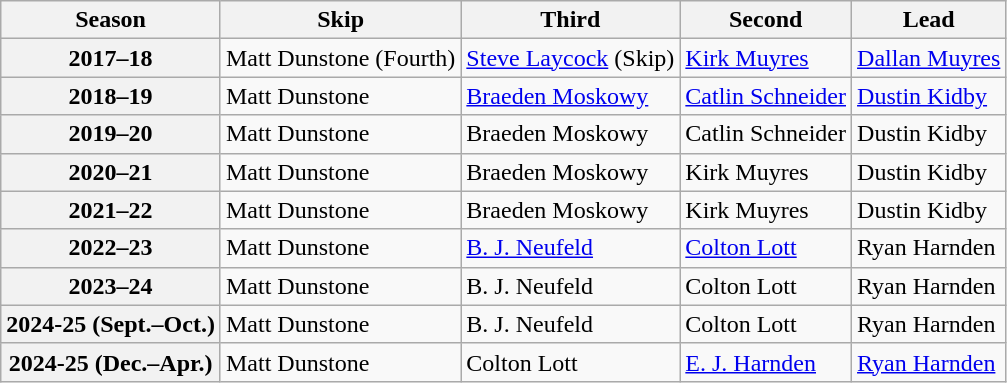<table class="wikitable">
<tr>
<th scope="col">Season</th>
<th scope="col">Skip</th>
<th scope="col">Third</th>
<th scope="col">Second</th>
<th scope="col">Lead</th>
</tr>
<tr>
<th scope="row">2017–18</th>
<td>Matt Dunstone (Fourth)</td>
<td><a href='#'>Steve Laycock</a> (Skip)</td>
<td><a href='#'>Kirk Muyres</a></td>
<td><a href='#'>Dallan Muyres</a></td>
</tr>
<tr>
<th scope="row">2018–19</th>
<td>Matt Dunstone</td>
<td><a href='#'>Braeden Moskowy</a></td>
<td><a href='#'>Catlin Schneider</a></td>
<td><a href='#'>Dustin Kidby</a></td>
</tr>
<tr>
<th scope="row">2019–20</th>
<td>Matt Dunstone</td>
<td>Braeden Moskowy</td>
<td>Catlin Schneider</td>
<td>Dustin Kidby</td>
</tr>
<tr>
<th scope="row">2020–21</th>
<td>Matt Dunstone</td>
<td>Braeden Moskowy</td>
<td>Kirk Muyres</td>
<td>Dustin Kidby</td>
</tr>
<tr>
<th scope="row">2021–22</th>
<td>Matt Dunstone</td>
<td>Braeden Moskowy</td>
<td>Kirk Muyres</td>
<td>Dustin Kidby</td>
</tr>
<tr>
<th scope="row">2022–23</th>
<td>Matt Dunstone</td>
<td><a href='#'>B. J. Neufeld</a></td>
<td><a href='#'>Colton Lott</a></td>
<td>Ryan Harnden</td>
</tr>
<tr>
<th scope="row">2023–24</th>
<td>Matt Dunstone</td>
<td>B. J. Neufeld</td>
<td>Colton Lott</td>
<td>Ryan Harnden</td>
</tr>
<tr>
<th scope="row">2024-25 (Sept.–Oct.)</th>
<td>Matt Dunstone</td>
<td>B. J. Neufeld</td>
<td>Colton Lott</td>
<td>Ryan Harnden</td>
</tr>
<tr>
<th scope="row">2024-25 (Dec.–Apr.)</th>
<td>Matt Dunstone</td>
<td>Colton Lott</td>
<td><a href='#'>E. J. Harnden</a></td>
<td><a href='#'>Ryan Harnden</a></td>
</tr>
</table>
